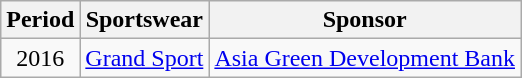<table class="wikitable" style="text-align: center">
<tr>
<th>Period</th>
<th>Sportswear</th>
<th>Sponsor</th>
</tr>
<tr>
<td>2016</td>
<td> <a href='#'>Grand Sport</a></td>
<td rowspan=1>   <a href='#'>Asia Green Development Bank</a></td>
</tr>
</table>
